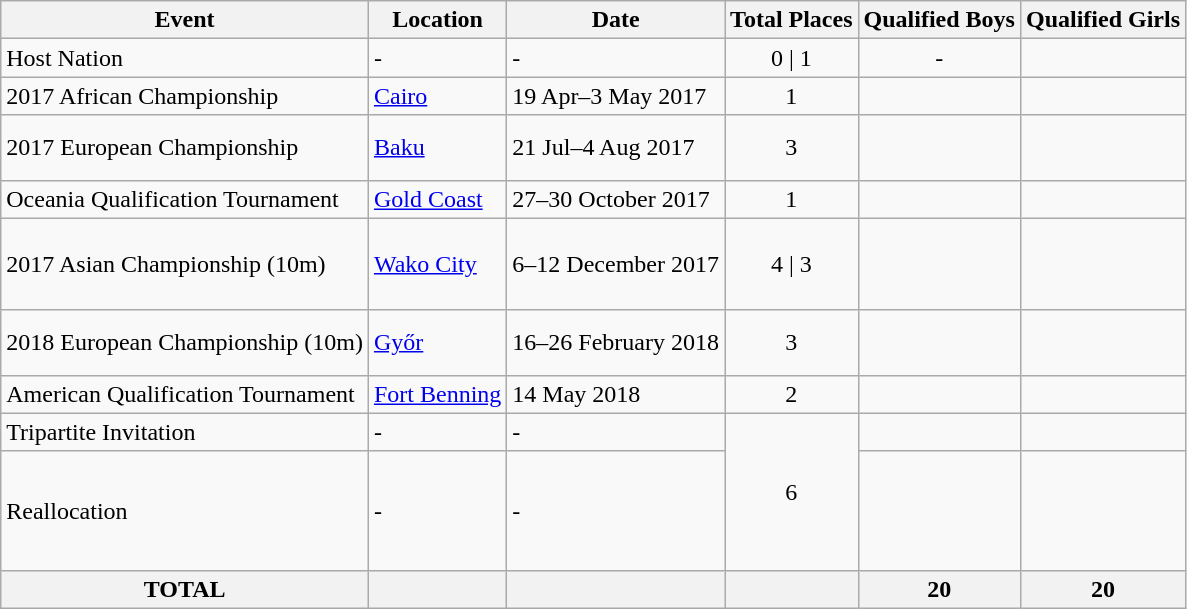<table class="wikitable">
<tr>
<th>Event</th>
<th>Location</th>
<th>Date</th>
<th>Total Places</th>
<th>Qualified Boys</th>
<th>Qualified Girls</th>
</tr>
<tr>
<td>Host Nation</td>
<td>-</td>
<td>-</td>
<td align="center">0 | 1</td>
<td align=center>-</td>
<td></td>
</tr>
<tr>
<td>2017 African Championship</td>
<td> <a href='#'>Cairo</a></td>
<td>19 Apr–3 May 2017</td>
<td align="center">1</td>
<td></td>
<td></td>
</tr>
<tr>
<td>2017 European Championship</td>
<td> <a href='#'>Baku</a></td>
<td>21 Jul–4 Aug 2017</td>
<td align="center">3</td>
<td><br><br></td>
<td><br><br></td>
</tr>
<tr>
<td>Oceania Qualification Tournament</td>
<td> <a href='#'>Gold Coast</a></td>
<td>27–30 October 2017</td>
<td align="center">1</td>
<td></td>
<td></td>
</tr>
<tr>
<td>2017 Asian Championship (10m)</td>
<td> <a href='#'>Wako City</a></td>
<td>6–12 December 2017</td>
<td align="center">4 | 3</td>
<td><br><br><br></td>
<td valign=top><br><br></td>
</tr>
<tr>
<td>2018 European Championship (10m)</td>
<td> <a href='#'>Győr</a></td>
<td>16–26 February 2018</td>
<td align="center">3</td>
<td><br><br></td>
<td><br><br></td>
</tr>
<tr>
<td>American Qualification Tournament</td>
<td> <a href='#'>Fort Benning</a></td>
<td>14 May 2018</td>
<td align="center">2</td>
<td><br></td>
<td><br></td>
</tr>
<tr>
<td>Tripartite Invitation</td>
<td>-</td>
<td>-</td>
<td align="center" rowspan=2>6</td>
<td valign=top></td>
<td><br></td>
</tr>
<tr>
<td>Reallocation</td>
<td>-</td>
<td>-</td>
<td><br><br><br><br></td>
<td><br><br><br></td>
</tr>
<tr>
<th>TOTAL</th>
<th></th>
<th></th>
<th></th>
<th>20</th>
<th>20</th>
</tr>
</table>
